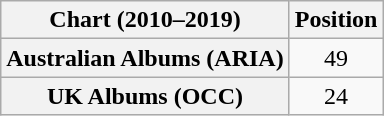<table class="wikitable plainrowheaders" style="text-align:center">
<tr>
<th scope="col">Chart (2010–2019)</th>
<th scope="col">Position</th>
</tr>
<tr>
<th scope="row">Australian Albums (ARIA)</th>
<td>49</td>
</tr>
<tr>
<th scope="row">UK Albums (OCC)</th>
<td>24</td>
</tr>
</table>
